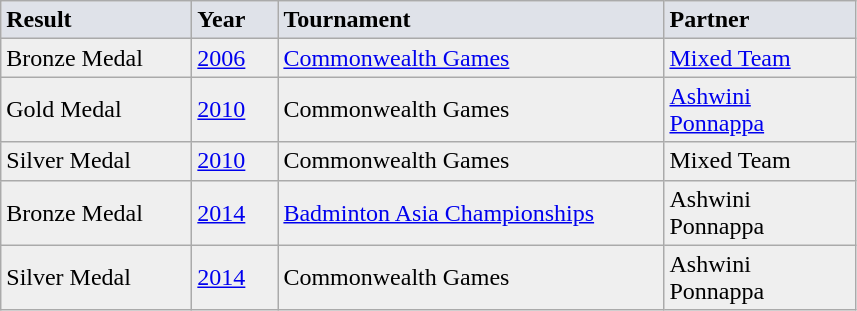<table class="sortable wikitable">
<tr style="background:#dfe2e9;">
<td style="width:120px;"><strong>Result</strong></td>
<td width=50><strong>Year</strong></td>
<td width=250><strong>Tournament</strong></td>
<td width=120><strong>Partner</strong></td>
</tr>
<tr style="background: #eeee;">
<td> Bronze Medal</td>
<td><a href='#'>2006</a></td>
<td><a href='#'>Commonwealth Games</a></td>
<td><a href='#'>Mixed Team</a></td>
</tr>
<tr style="background: #eeee;">
<td> Gold Medal</td>
<td><a href='#'>2010</a></td>
<td>Commonwealth Games</td>
<td><a href='#'>Ashwini Ponnappa</a></td>
</tr>
<tr style="background: #eeee;">
<td> Silver Medal</td>
<td><a href='#'>2010</a></td>
<td>Commonwealth Games</td>
<td>Mixed Team</td>
</tr>
<tr style="background: #eeee;">
<td> Bronze Medal</td>
<td><a href='#'>2014</a></td>
<td><a href='#'>Badminton Asia Championships</a></td>
<td>Ashwini Ponnappa</td>
</tr>
<tr style="background: #eeee;">
<td> Silver Medal</td>
<td><a href='#'>2014</a></td>
<td>Commonwealth Games</td>
<td>Ashwini Ponnappa</td>
</tr>
</table>
